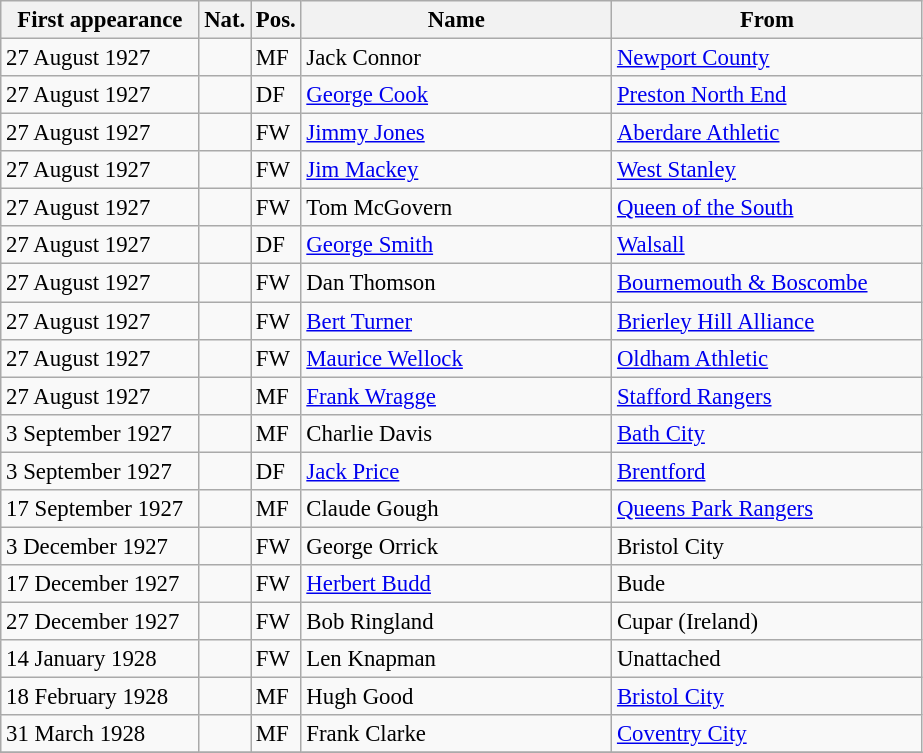<table class="wikitable" style="font-size: 95%; text-align: left;">
<tr>
<th width=125>First appearance</th>
<th>Nat.</th>
<th>Pos.</th>
<th width=200>Name</th>
<th width=200>From</th>
</tr>
<tr>
<td>27 August 1927</td>
<td></td>
<td>MF</td>
<td>Jack Connor</td>
<td><a href='#'>Newport County</a></td>
</tr>
<tr>
<td>27 August 1927</td>
<td></td>
<td>DF</td>
<td><a href='#'>George Cook</a></td>
<td><a href='#'>Preston North End</a></td>
</tr>
<tr>
<td>27 August 1927</td>
<td></td>
<td>FW</td>
<td><a href='#'>Jimmy Jones</a></td>
<td><a href='#'>Aberdare Athletic</a></td>
</tr>
<tr>
<td>27 August 1927</td>
<td></td>
<td>FW</td>
<td><a href='#'>Jim Mackey</a></td>
<td><a href='#'>West Stanley</a></td>
</tr>
<tr>
<td>27 August 1927</td>
<td></td>
<td>FW</td>
<td>Tom McGovern</td>
<td><a href='#'>Queen of the South</a></td>
</tr>
<tr>
<td>27 August 1927</td>
<td></td>
<td>DF</td>
<td><a href='#'>George Smith</a></td>
<td><a href='#'>Walsall</a></td>
</tr>
<tr>
<td>27 August 1927</td>
<td></td>
<td>FW</td>
<td>Dan Thomson</td>
<td><a href='#'>Bournemouth & Boscombe</a></td>
</tr>
<tr>
<td>27 August 1927</td>
<td></td>
<td>FW</td>
<td><a href='#'>Bert Turner</a></td>
<td><a href='#'>Brierley Hill Alliance</a></td>
</tr>
<tr>
<td>27 August 1927</td>
<td></td>
<td>FW</td>
<td><a href='#'>Maurice Wellock</a></td>
<td><a href='#'>Oldham Athletic</a></td>
</tr>
<tr>
<td>27 August 1927</td>
<td></td>
<td>MF</td>
<td><a href='#'>Frank Wragge</a></td>
<td><a href='#'>Stafford Rangers</a></td>
</tr>
<tr>
<td>3 September 1927</td>
<td></td>
<td>MF</td>
<td>Charlie Davis</td>
<td><a href='#'>Bath City</a></td>
</tr>
<tr>
<td>3 September 1927</td>
<td></td>
<td>DF</td>
<td><a href='#'>Jack Price</a></td>
<td><a href='#'>Brentford</a></td>
</tr>
<tr>
<td>17 September 1927</td>
<td></td>
<td>MF</td>
<td>Claude Gough</td>
<td><a href='#'>Queens Park Rangers</a></td>
</tr>
<tr>
<td>3 December 1927</td>
<td></td>
<td>FW</td>
<td>George Orrick</td>
<td>Bristol City</td>
</tr>
<tr>
<td>17 December 1927</td>
<td></td>
<td>FW</td>
<td><a href='#'>Herbert Budd</a></td>
<td>Bude</td>
</tr>
<tr>
<td>27 December 1927</td>
<td></td>
<td>FW</td>
<td>Bob Ringland</td>
<td>Cupar (Ireland)</td>
</tr>
<tr>
<td>14 January 1928</td>
<td></td>
<td>FW</td>
<td>Len Knapman</td>
<td>Unattached</td>
</tr>
<tr>
<td>18 February 1928</td>
<td></td>
<td>MF</td>
<td>Hugh Good</td>
<td><a href='#'>Bristol City</a></td>
</tr>
<tr>
<td>31 March 1928</td>
<td></td>
<td>MF</td>
<td>Frank Clarke</td>
<td><a href='#'>Coventry City</a></td>
</tr>
<tr>
</tr>
</table>
